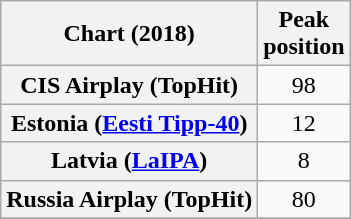<table class="wikitable sortable plainrowheaders" style="text-align:center">
<tr>
<th scope="col">Chart (2018)</th>
<th scope="col">Peak<br>position</th>
</tr>
<tr>
<th scope="row">CIS Airplay (TopHit)</th>
<td>98</td>
</tr>
<tr>
<th scope="row">Estonia (<a href='#'>Eesti Tipp-40</a>)</th>
<td>12</td>
</tr>
<tr>
<th scope="row">Latvia (<a href='#'>LaIPA</a>)</th>
<td>8</td>
</tr>
<tr>
<th scope="row">Russia Airplay (TopHit)</th>
<td>80</td>
</tr>
<tr>
</tr>
</table>
